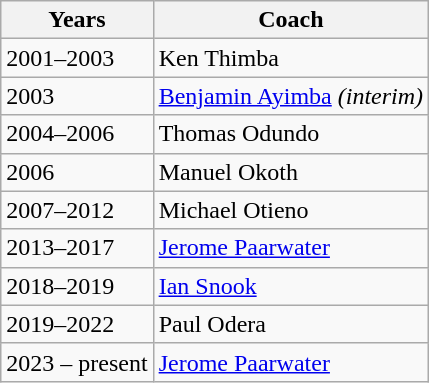<table class=wikitable>
<tr>
<th>Years</th>
<th>Coach</th>
</tr>
<tr>
<td>2001–2003</td>
<td> Ken Thimba</td>
</tr>
<tr>
<td>2003</td>
<td> <a href='#'>Benjamin Ayimba</a> <em>(interim)</em></td>
</tr>
<tr>
<td>2004–2006</td>
<td> Thomas Odundo</td>
</tr>
<tr>
<td>2006</td>
<td> Manuel Okoth</td>
</tr>
<tr>
<td>2007–2012</td>
<td> Michael Otieno</td>
</tr>
<tr>
<td>2013–2017</td>
<td> <a href='#'>Jerome Paarwater</a></td>
</tr>
<tr>
<td>2018–2019</td>
<td> <a href='#'>Ian Snook</a></td>
</tr>
<tr>
<td>2019–2022</td>
<td> Paul Odera</td>
</tr>
<tr>
<td>2023 – present</td>
<td> <a href='#'>Jerome Paarwater</a></td>
</tr>
</table>
